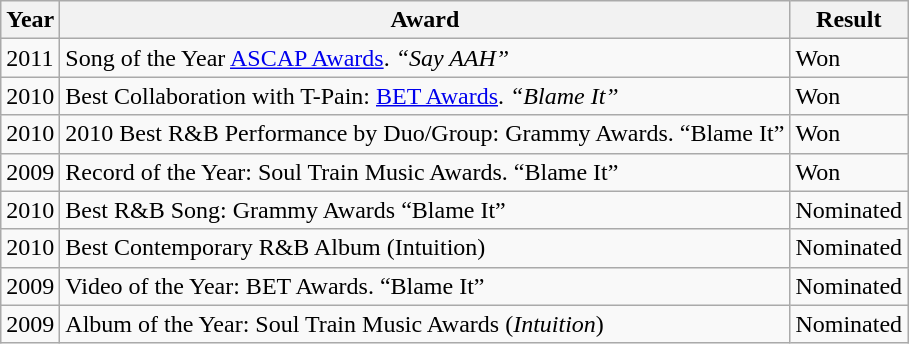<table class="wikitable">
<tr>
<th>Year</th>
<th>Award</th>
<th>Result</th>
</tr>
<tr>
<td>2011</td>
<td>Song of the Year <a href='#'>ASCAP Awards</a>.  <em>“Say AAH”</em></td>
<td>Won</td>
</tr>
<tr>
<td>2010</td>
<td>Best Collaboration with T-Pain: <a href='#'>BET Awards</a>.  <em>“Blame It”</em></td>
<td>Won</td>
</tr>
<tr>
<td>2010</td>
<td>2010 Best R&B Performance by Duo/Group: Grammy Awards. “Blame It”</td>
<td>Won</td>
</tr>
<tr>
<td>2009</td>
<td>Record of the Year: Soul Train Music Awards. “Blame It”</td>
<td>Won</td>
</tr>
<tr>
<td>2010</td>
<td>Best R&B Song: Grammy Awards “Blame It”</td>
<td>Nominated</td>
</tr>
<tr>
<td>2010</td>
<td>Best Contemporary R&B Album (Intuition)</td>
<td>Nominated</td>
</tr>
<tr>
<td>2009</td>
<td>Video of the Year: BET Awards. “Blame It”</td>
<td>Nominated</td>
</tr>
<tr>
<td>2009</td>
<td>Album of the Year: Soul Train Music Awards (<em>Intuition</em>)</td>
<td>Nominated</td>
</tr>
</table>
